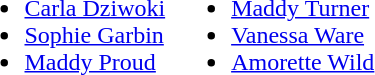<table>
<tr style="vertical-align:top">
<td><br><ul><li><a href='#'>Carla Dziwoki</a></li><li><a href='#'>Sophie Garbin</a></li><li><a href='#'>Maddy Proud</a></li></ul></td>
<td><br><ul><li><a href='#'>Maddy Turner</a></li><li><a href='#'>Vanessa Ware</a></li><li><a href='#'>Amorette Wild</a></li></ul></td>
</tr>
</table>
